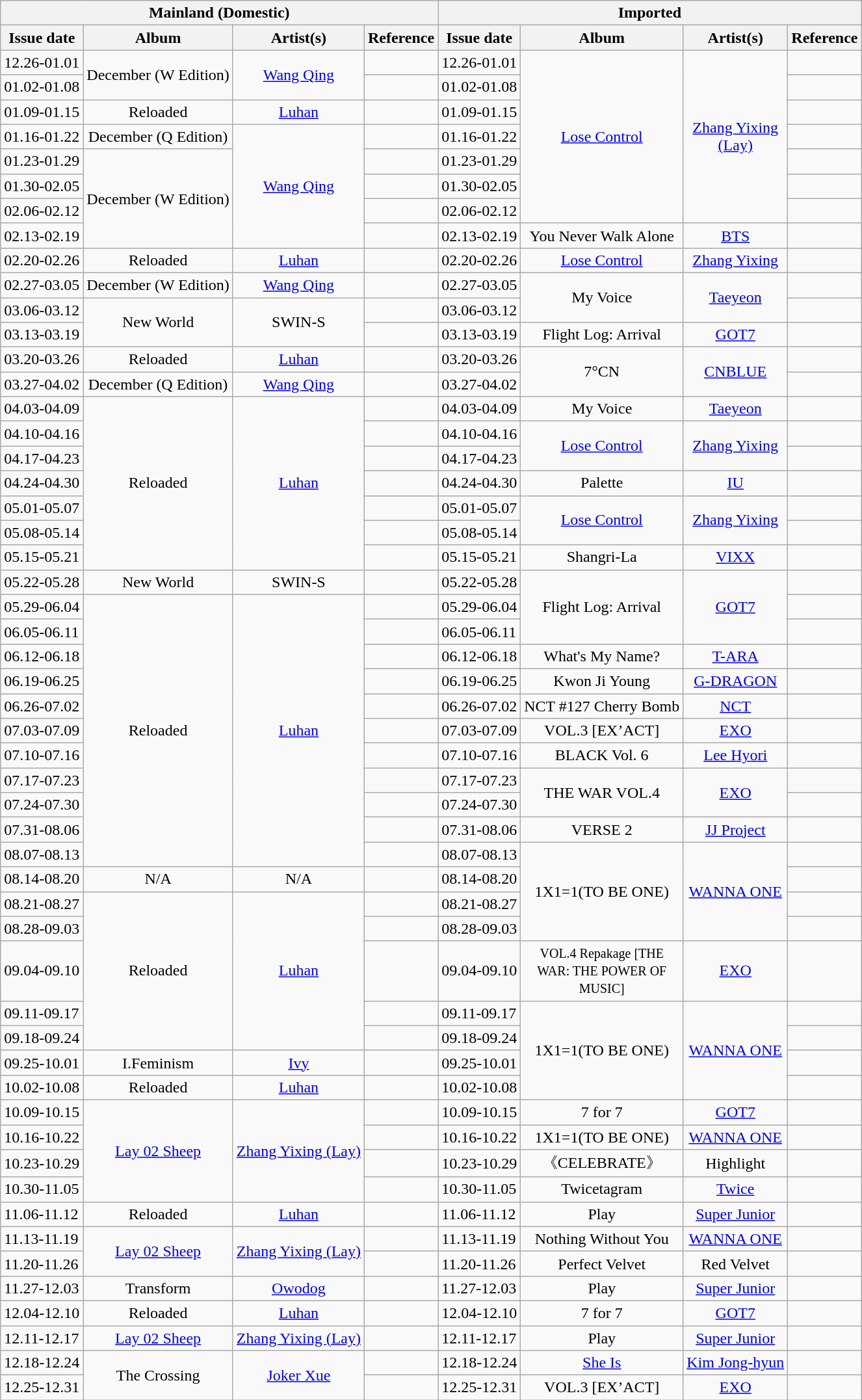<table class="wikitable">
<tr>
<th colspan="4">Mainland (Domestic)</th>
<th colspan="4">Imported</th>
</tr>
<tr>
<th align="center">Issue date</th>
<th align="center">Album</th>
<th align="center">Artist(s)</th>
<th align="center">Reference</th>
<th>Issue date</th>
<th>Album</th>
<th>Artist(s)</th>
<th>Reference</th>
</tr>
<tr>
<td align="left">12.26-01.01</td>
<td rowspan="2" align="center">December (W Edition)</td>
<td rowspan="2" align="center"><a href='#'>Wang Qing</a></td>
<td align="center"></td>
<td>12.26-01.01</td>
<td rowspan="7" align="center"><a href='#'>Lose Control</a></td>
<td rowspan="7" align="center"><a href='#'>Zhang Yixing</a><br><a href='#'>(Lay)</a></td>
<td align="center"></td>
</tr>
<tr>
<td align="left">01.02-01.08</td>
<td align="center"></td>
<td align="left">01.02-01.08</td>
<td align="center"></td>
</tr>
<tr>
<td align="left">01.09-01.15</td>
<td align="center">Reloaded</td>
<td align="center"><a href='#'>Luhan</a></td>
<td align="center"></td>
<td align="left">01.09-01.15</td>
<td align="center"></td>
</tr>
<tr>
<td align="left">01.16-01.22</td>
<td align="center">December (Q Edition)</td>
<td rowspan="5" align="center"><a href='#'>Wang Qing</a></td>
<td align="center"></td>
<td align="left">01.16-01.22</td>
<td align="center"></td>
</tr>
<tr>
<td align="left">01.23-01.29</td>
<td rowspan="4" align="center">December (W Edition)</td>
<td align="center"></td>
<td align="left">01.23-01.29</td>
<td align="center"></td>
</tr>
<tr>
<td align="left">01.30-02.05</td>
<td align="center"></td>
<td align="left">01.30-02.05</td>
<td align="center"></td>
</tr>
<tr>
<td align="left">02.06-02.12</td>
<td align="center"></td>
<td align="left">02.06-02.12</td>
<td align="center"></td>
</tr>
<tr>
<td align="left">02.13-02.19</td>
<td align="center"></td>
<td align="left">02.13-02.19</td>
<td align="center">You Never Walk Alone</td>
<td align="center"><a href='#'>BTS</a></td>
<td align="center"></td>
</tr>
<tr>
<td align="left">02.20-02.26</td>
<td align="center">Reloaded</td>
<td align="center"><a href='#'>Luhan</a></td>
<td align="center"></td>
<td align="left">02.20-02.26</td>
<td align="center"><a href='#'>Lose Control</a></td>
<td align="center"><a href='#'>Zhang Yixing</a></td>
<td align="center"></td>
</tr>
<tr>
<td align="left">02.27-03.05</td>
<td align="center">December (W Edition)</td>
<td align="center"><a href='#'>Wang Qing</a></td>
<td align="center"></td>
<td>02.27-03.05</td>
<td rowspan="2" align="center">My Voice</td>
<td rowspan="2" align="center"><a href='#'>Taeyeon</a></td>
<td align="center"></td>
</tr>
<tr>
<td align="left">03.06-03.12</td>
<td rowspan="2" align="center">New World</td>
<td rowspan="2" align="center">SWIN-S</td>
<td align="center"></td>
<td align="left">03.06-03.12</td>
<td align="center"></td>
</tr>
<tr>
<td align="left">03.13-03.19</td>
<td align="center"></td>
<td align="left">03.13-03.19</td>
<td align="center">Flight Log: Arrival</td>
<td align="center"><a href='#'>GOT7</a></td>
<td align="center"></td>
</tr>
<tr>
<td align="left">03.20-03.26</td>
<td align="center">Reloaded</td>
<td align="center"><a href='#'>Luhan</a></td>
<td align="center"></td>
<td>03.20-03.26</td>
<td rowspan="2" align="center">7°CN</td>
<td rowspan="2" align="center"><a href='#'>CNBLUE</a></td>
<td align="center"></td>
</tr>
<tr>
<td align="left">03.27-04.02</td>
<td align="center">December (Q Edition)</td>
<td align="center"><a href='#'>Wang Qing</a></td>
<td align="center"></td>
<td align="left">03.27-04.02</td>
<td align="center"></td>
</tr>
<tr>
<td align="left">04.03-04.09</td>
<td rowspan="7" align="center">Reloaded</td>
<td rowspan="7" align="center"><a href='#'>Luhan</a></td>
<td align="center"></td>
<td align="left">04.03-04.09</td>
<td align="center">My Voice</td>
<td align="center"><a href='#'>Taeyeon</a></td>
<td align="center"></td>
</tr>
<tr>
<td align="left">04.10-04.16</td>
<td align="center"></td>
<td align="left">04.10-04.16</td>
<td rowspan="2" align="center"><a href='#'>Lose Control</a></td>
<td rowspan="2" align="center"><a href='#'>Zhang Yixing</a></td>
<td align="center"></td>
</tr>
<tr>
<td align="left">04.17-04.23</td>
<td align="center"></td>
<td align="left">04.17-04.23</td>
<td align="center"></td>
</tr>
<tr>
<td align="left">04.24-04.30</td>
<td align="center"></td>
<td align="left">04.24-04.30</td>
<td align="center">Palette</td>
<td align="center"><a href='#'>IU</a></td>
<td align="center"></td>
</tr>
<tr>
<td align="left">05.01-05.07</td>
<td align="center"></td>
<td align="left">05.01-05.07</td>
<td rowspan="2" align="center"><a href='#'>Lose Control</a></td>
<td rowspan="2" align="center"><a href='#'>Zhang Yixing</a></td>
<td align="center"></td>
</tr>
<tr>
<td align="left">05.08-05.14</td>
<td align="center"></td>
<td align="left">05.08-05.14</td>
<td align="center"></td>
</tr>
<tr>
<td align="left">05.15-05.21</td>
<td align="center"></td>
<td align="left">05.15-05.21</td>
<td align="center">Shangri-La</td>
<td align="center"><a href='#'>VIXX</a></td>
<td align="center"></td>
</tr>
<tr>
<td align="left">05.22-05.28</td>
<td align="center">New World</td>
<td align="center">SWIN-S</td>
<td align="center"></td>
<td align="left">05.22-05.28</td>
<td rowspan="3" align="center">Flight Log: Arrival</td>
<td rowspan="3" align="center"><a href='#'>GOT7</a></td>
<td align="center"></td>
</tr>
<tr>
<td align="left">05.29-06.04</td>
<td rowspan="11" align="center">Reloaded</td>
<td rowspan="11" align="center"><a href='#'>Luhan</a></td>
<td align="center"></td>
<td align="left">05.29-06.04</td>
<td align="center"></td>
</tr>
<tr>
<td align="left">06.05-06.11</td>
<td align="center"></td>
<td align="left">06.05-06.11</td>
<td align="center"></td>
</tr>
<tr>
<td align="left">06.12-06.18</td>
<td align="center"></td>
<td align="left">06.12-06.18</td>
<td align="center">What's My Name?</td>
<td align="center"><a href='#'>T-ARA</a></td>
<td align="center"></td>
</tr>
<tr>
<td align="left">06.19-06.25</td>
<td align="center"></td>
<td align="left">06.19-06.25</td>
<td align="center">Kwon Ji Young</td>
<td align="center"><a href='#'>G-DRAGON</a></td>
<td align="center"></td>
</tr>
<tr>
<td align="left">06.26-07.02</td>
<td align="center"></td>
<td align="left">06.26-07.02</td>
<td align="center">NCT #127 Cherry Bomb</td>
<td align="center"><a href='#'>NCT</a></td>
<td align="center"></td>
</tr>
<tr>
<td align="left">07.03-07.09</td>
<td align="center"></td>
<td align="left">07.03-07.09</td>
<td align="center">VOL.3 [EX’ACT]</td>
<td align="center"><a href='#'>EXO</a></td>
<td align="center"></td>
</tr>
<tr>
<td align="left">07.10-07.16</td>
<td align="center"></td>
<td align="left">07.10-07.16</td>
<td align="center">BLACK Vol. 6</td>
<td align="center"><a href='#'>Lee Hyori</a></td>
<td align="center"></td>
</tr>
<tr>
<td align="left">07.17-07.23</td>
<td align="center"></td>
<td>07.17-07.23</td>
<td rowspan="2" align="center">THE WAR VOL.4</td>
<td rowspan="2" align="center"><a href='#'>EXO</a></td>
<td align="center"></td>
</tr>
<tr>
<td align="left">07.24-07.30</td>
<td align="center"></td>
<td align="left">07.24-07.30</td>
<td align="center"></td>
</tr>
<tr>
<td align="left">07.31-08.06</td>
<td align="center"></td>
<td align="left">07.31-08.06</td>
<td align="center">VERSE 2</td>
<td align="center"><a href='#'>JJ Project</a></td>
<td align="center"></td>
</tr>
<tr>
<td align="left">08.07-08.13</td>
<td align="center"></td>
<td align="left">08.07-08.13</td>
<td rowspan="4" align="center">1X1=1(TO BE ONE)</td>
<td rowspan="4" align="center"><a href='#'>WANNA ONE</a></td>
<td align="center"></td>
</tr>
<tr>
<td align="left">08.14-08.20</td>
<td align="center">N/A</td>
<td align="center">N/A</td>
<td align="center"></td>
<td align="left">08.14-08.20</td>
<td align="center"></td>
</tr>
<tr>
<td align="left">08.21-08.27</td>
<td rowspan="5" align="center">Reloaded</td>
<td rowspan="5" align="center"><a href='#'>Luhan</a></td>
<td align="center"></td>
<td align="left">08.21-08.27</td>
<td align="center"></td>
</tr>
<tr>
<td align="left">08.28-09.03</td>
<td align="center"></td>
<td align="left">08.28-09.03</td>
<td align="center"></td>
</tr>
<tr>
<td align="left">09.04-09.10</td>
<td align="center"></td>
<td align="left">09.04-09.10</td>
<td align="center"><small>VOL.4 Repakage [THE</small><br><small>WAR: THE POWER OF</small><br><small>MUSIC]</small></td>
<td align="center"><a href='#'>EXO</a></td>
<td align="center"></td>
</tr>
<tr>
<td align="left">09.11-09.17</td>
<td align="center"></td>
<td>09.11-09.17</td>
<td rowspan="4"  align="center">1X1=1(TO BE ONE)</td>
<td rowspan="4"  align="center"><a href='#'>WANNA ONE</a></td>
<td align="center"></td>
</tr>
<tr>
<td align="left">09.18-09.24</td>
<td align="center"></td>
<td align="left">09.18-09.24</td>
<td align="center"></td>
</tr>
<tr>
<td align="left">09.25-10.01</td>
<td align="center">I.Feminism</td>
<td align="center"><a href='#'>Ivy</a></td>
<td align="center"></td>
<td align="left">09.25-10.01</td>
<td align="center"></td>
</tr>
<tr>
<td align="left">10.02-10.08</td>
<td align="center">Reloaded</td>
<td align="center"><a href='#'>Luhan</a></td>
<td align="center"></td>
<td align="left">10.02-10.08</td>
<td align="center"></td>
</tr>
<tr>
<td align="left">10.09-10.15</td>
<td rowspan="4" align="center"><a href='#'>Lay 02 Sheep</a></td>
<td rowspan="4" align="center"><a href='#'>Zhang Yixing (Lay)</a></td>
<td align="center"></td>
<td align="left">10.09-10.15</td>
<td align="center">7 for 7</td>
<td align="center"><a href='#'>GOT7</a></td>
<td align="center"></td>
</tr>
<tr>
<td align="left">10.16-10.22</td>
<td align="center"></td>
<td align="left">10.16-10.22</td>
<td align="center">1X1=1(TO BE ONE)</td>
<td align="center"><a href='#'>WANNA ONE</a></td>
<td align="center"></td>
</tr>
<tr>
<td align="left">10.23-10.29</td>
<td align="center"></td>
<td align="left">10.23-10.29</td>
<td align="center">《CELEBRATE》</td>
<td align="center">Highlight</td>
<td align="center"></td>
</tr>
<tr>
<td align="left">10.30-11.05</td>
<td align="center"></td>
<td align="left">10.30-11.05</td>
<td align="center">Twicetagram</td>
<td align="center"><a href='#'>Twice</a></td>
<td align="center"></td>
</tr>
<tr>
<td>11.06-11.12</td>
<td align="center">Reloaded</td>
<td align="center"><a href='#'>Luhan</a></td>
<td align="center"></td>
<td>11.06-11.12</td>
<td align="center">Play</td>
<td align="center"><a href='#'>Super Junior</a></td>
<td align="center"></td>
</tr>
<tr>
<td>11.13-11.19</td>
<td rowspan="2" align="center"><a href='#'>Lay 02 Sheep</a></td>
<td rowspan="2" align="center"><a href='#'>Zhang Yixing (Lay)</a></td>
<td align="center"></td>
<td>11.13-11.19</td>
<td align="center">Nothing Without You</td>
<td align="center"><a href='#'>WANNA ONE</a></td>
<td align="center"></td>
</tr>
<tr>
<td>11.20-11.26</td>
<td align="center"></td>
<td>11.20-11.26</td>
<td align="center">Perfect Velvet</td>
<td align="center">Red Velvet</td>
<td align="center"></td>
</tr>
<tr>
<td>11.27-12.03</td>
<td align="center">Transform</td>
<td align="center"><a href='#'>Owodog</a></td>
<td align="center"></td>
<td>11.27-12.03</td>
<td align="center">Play</td>
<td align="center"><a href='#'>Super Junior</a></td>
<td align="center"></td>
</tr>
<tr>
<td>12.04-12.10</td>
<td align="center">Reloaded</td>
<td align="center"><a href='#'>Luhan</a></td>
<td align="center"></td>
<td>12.04-12.10</td>
<td align="center">7 for 7</td>
<td align="center"><a href='#'>GOT7</a></td>
<td align="center"></td>
</tr>
<tr>
<td>12.11-12.17</td>
<td align="center"><a href='#'>Lay 02 Sheep</a></td>
<td align="center"><a href='#'>Zhang Yixing (Lay)</a></td>
<td align="center"></td>
<td>12.11-12.17</td>
<td align="center">Play</td>
<td align="center"><a href='#'>Super Junior</a></td>
<td align="center"></td>
</tr>
<tr>
<td>12.18-12.24</td>
<td rowspan="2" align="center">The Crossing</td>
<td rowspan="2" align="center"><a href='#'>Joker Xue</a></td>
<td align="center"></td>
<td>12.18-12.24</td>
<td align="center"><a href='#'>She Is</a></td>
<td align="center"><a href='#'>Kim Jong-hyun</a></td>
<td align="center"></td>
</tr>
<tr>
<td>12.25-12.31</td>
<td align="center"></td>
<td>12.25-12.31</td>
<td align="center">VOL.3 [EX’ACT]</td>
<td align="center"><a href='#'>EXO</a></td>
<td align="center"></td>
</tr>
</table>
